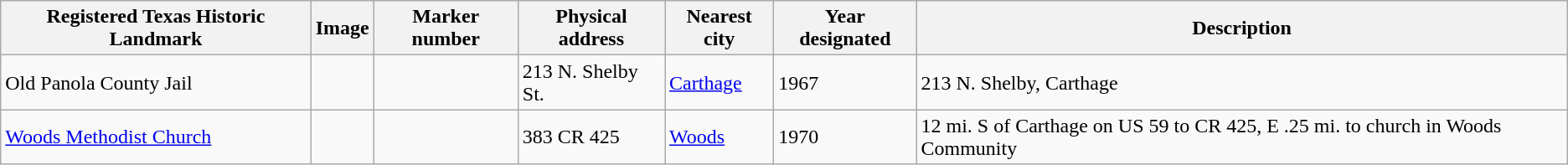<table class="wikitable sortable">
<tr>
<th>Registered Texas Historic Landmark</th>
<th>Image</th>
<th>Marker number</th>
<th>Physical address</th>
<th>Nearest city</th>
<th>Year designated</th>
<th>Description</th>
</tr>
<tr>
<td>Old Panola County Jail</td>
<td></td>
<td></td>
<td>213 N. Shelby St.<br></td>
<td><a href='#'>Carthage</a></td>
<td>1967</td>
<td>213 N. Shelby, Carthage</td>
</tr>
<tr>
<td><a href='#'>Woods Methodist Church</a></td>
<td></td>
<td></td>
<td>383 CR 425<br></td>
<td><a href='#'>Woods</a></td>
<td>1970</td>
<td>12 mi. S of Carthage on US 59 to CR 425, E .25 mi. to church in Woods Community</td>
</tr>
</table>
